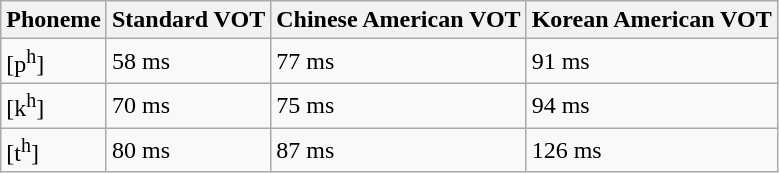<table class="wikitable">
<tr>
<th>Phoneme</th>
<th>Standard VOT</th>
<th>Chinese American VOT</th>
<th>Korean American VOT</th>
</tr>
<tr>
<td>[p<sup>h</sup>]</td>
<td>58 ms</td>
<td>77 ms</td>
<td>91 ms</td>
</tr>
<tr>
<td>[k<sup>h</sup>]</td>
<td>70 ms</td>
<td>75 ms</td>
<td>94 ms</td>
</tr>
<tr>
<td>[t<sup>h</sup>]</td>
<td>80 ms</td>
<td>87 ms</td>
<td>126 ms</td>
</tr>
</table>
